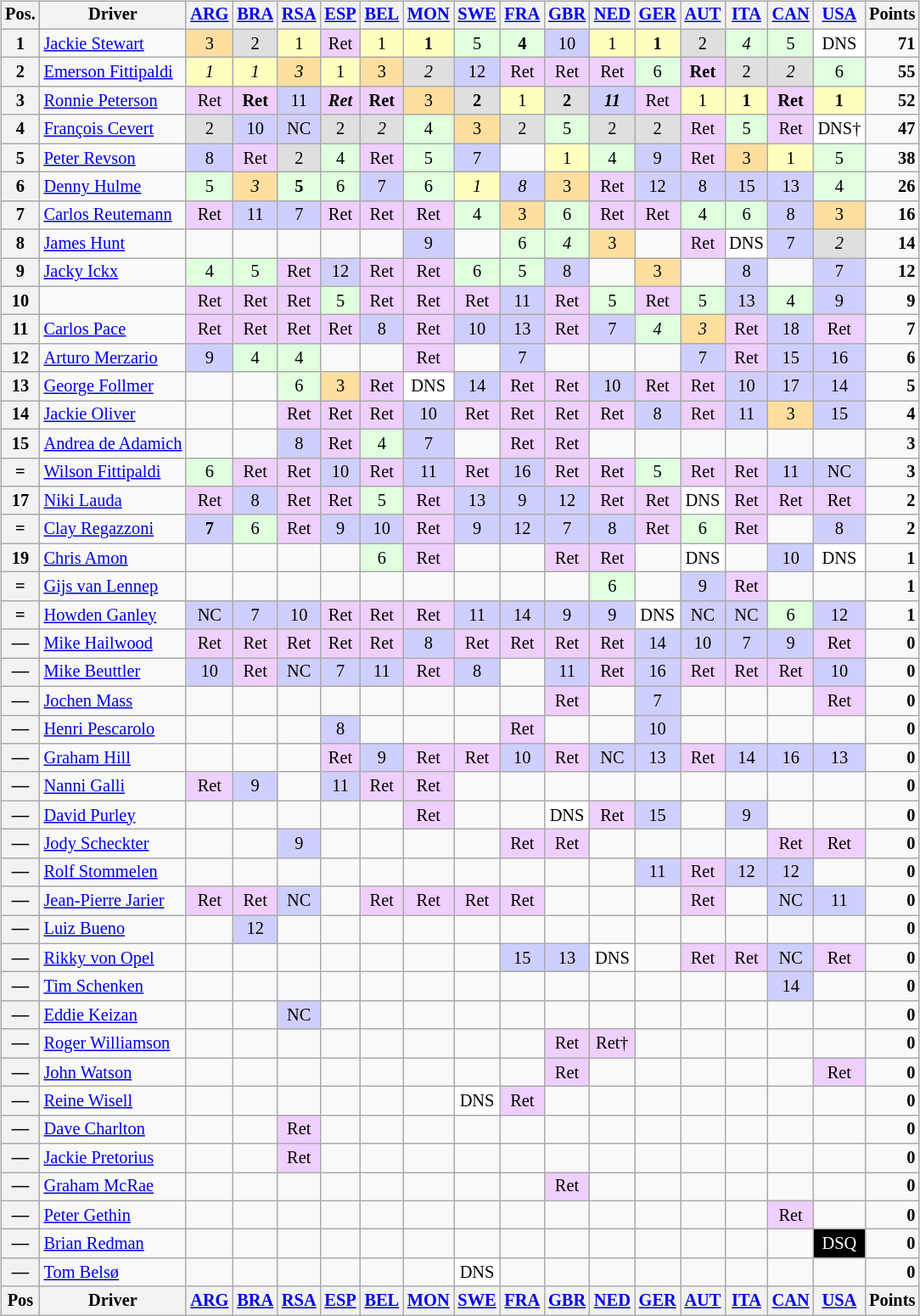<table>
<tr valign="top">
<td><br><table class="wikitable" style="font-size: 85%; text-align:center;">
<tr valign="top">
<th valign="middle">Pos.</th>
<th valign="middle">Driver</th>
<th><a href='#'>ARG</a><br></th>
<th><a href='#'>BRA</a><br></th>
<th><a href='#'>RSA</a><br></th>
<th><a href='#'>ESP</a><br></th>
<th><a href='#'>BEL</a><br></th>
<th><a href='#'>MON</a><br></th>
<th><a href='#'>SWE</a><br></th>
<th><a href='#'>FRA</a><br></th>
<th><a href='#'>GBR</a><br></th>
<th><a href='#'>NED</a><br></th>
<th><a href='#'>GER</a><br></th>
<th><a href='#'>AUT</a><br></th>
<th><a href='#'>ITA</a><br></th>
<th><a href='#'>CAN</a><br></th>
<th><a href='#'>USA</a><br></th>
<th valign="middle">Points</th>
</tr>
<tr>
<th>1</th>
<td align="left"> <a href='#'>Jackie Stewart</a></td>
<td style="background:#ffdf9f;">3</td>
<td style="background:#dfdfdf;">2</td>
<td style="background:#ffffbf;">1</td>
<td style="background:#efcfff;">Ret</td>
<td style="background:#ffffbf;">1</td>
<td style="background:#ffffbf;"><strong>1</strong></td>
<td style="background:#dfffdf;">5</td>
<td style="background:#dfffdf;"><strong>4</strong></td>
<td style="background:#cfcfff;">10</td>
<td style="background:#ffffbf;">1</td>
<td style="background:#ffffbf;"><strong>1</strong></td>
<td style="background:#dfdfdf;">2</td>
<td style="background:#dfffdf;"><em>4</em></td>
<td style="background:#dfffdf;">5</td>
<td style="background:#ffffff;">DNS</td>
<td align="right"><strong>71</strong></td>
</tr>
<tr>
<th>2</th>
<td align="left"> <a href='#'>Emerson Fittipaldi</a></td>
<td style="background:#ffffbf;"><em>1</em></td>
<td style="background:#ffffbf;"><em>1</em></td>
<td style="background:#ffdf9f;"><em>3</em></td>
<td style="background:#ffffbf;">1</td>
<td style="background:#ffdf9f;">3</td>
<td style="background:#dfdfdf;"><em>2</em></td>
<td style="background:#cfcfff;">12</td>
<td style="background:#efcfff;">Ret</td>
<td style="background:#efcfff;">Ret</td>
<td style="background:#efcfff;">Ret</td>
<td style="background:#dfffdf;">6</td>
<td style="background:#efcfff;"><strong>Ret</strong></td>
<td style="background:#dfdfdf;">2</td>
<td style="background:#dfdfdf;"><em>2</em></td>
<td style="background:#dfffdf;">6</td>
<td align="right"><strong>55</strong></td>
</tr>
<tr>
<th>3</th>
<td align="left"> <a href='#'>Ronnie Peterson</a></td>
<td style="background:#efcfff;">Ret</td>
<td style="background:#efcfff;"><strong>Ret</strong></td>
<td style="background:#cfcfff;">11</td>
<td style="background:#efcfff;"><strong><em>Ret</em></strong></td>
<td style="background:#efcfff;"><strong>Ret</strong></td>
<td style="background:#ffdf9f;">3</td>
<td style="background:#dfdfdf;"><strong>2</strong></td>
<td style="background:#ffffbf;">1</td>
<td style="background:#dfdfdf;"><strong>2</strong></td>
<td style="background:#cfcfff;"><strong><em>11</em></strong></td>
<td style="background:#efcfff;">Ret</td>
<td style="background:#ffffbf;">1</td>
<td style="background:#ffffbf;"><strong>1</strong></td>
<td style="background:#efcfff;"><strong>Ret</strong></td>
<td style="background:#ffffbf;"><strong>1</strong></td>
<td align="right"><strong>52</strong></td>
</tr>
<tr>
<th>4</th>
<td align="left"> <a href='#'>François Cevert</a></td>
<td style="background:#dfdfdf;">2</td>
<td style="background:#cfcfff;">10</td>
<td style="background:#cfcfff;">NC</td>
<td style="background:#dfdfdf;">2</td>
<td style="background:#dfdfdf;"><em>2</em></td>
<td style="background:#dfffdf;">4</td>
<td style="background:#ffdf9f;">3</td>
<td style="background:#dfdfdf;">2</td>
<td style="background:#dfffdf;">5</td>
<td style="background:#dfdfdf;">2</td>
<td style="background:#dfdfdf;">2</td>
<td style="background:#efcfff;">Ret</td>
<td style="background:#dfffdf;">5</td>
<td style="background:#efcfff;">Ret</td>
<td style="background:#ffffff;">DNS†</td>
<td align="right"><strong>47</strong></td>
</tr>
<tr>
<th>5</th>
<td align="left"> <a href='#'>Peter Revson</a></td>
<td style="background:#cfcfff;">8</td>
<td style="background:#efcfff;">Ret</td>
<td style="background:#dfdfdf;">2</td>
<td style="background:#dfffdf;">4</td>
<td style="background:#efcfff;">Ret</td>
<td style="background:#dfffdf;">5</td>
<td style="background:#cfcfff;">7</td>
<td></td>
<td style="background:#ffffbf;">1</td>
<td style="background:#dfffdf;">4</td>
<td style="background:#cfcfff;">9</td>
<td style="background:#efcfff;">Ret</td>
<td style="background:#ffdf9f;">3</td>
<td style="background:#ffffbf;">1</td>
<td style="background:#dfffdf;">5</td>
<td align="right"><strong>38</strong></td>
</tr>
<tr>
<th>6</th>
<td align="left"> <a href='#'>Denny Hulme</a></td>
<td style="background:#dfffdf;">5</td>
<td style="background:#ffdf9f;"><em>3</em></td>
<td style="background:#dfffdf;"><strong>5</strong></td>
<td style="background:#dfffdf;">6</td>
<td style="background:#cfcfff;">7</td>
<td style="background:#dfffdf;">6</td>
<td style="background:#ffffbf;"><em>1</em></td>
<td style="background:#cfcfff;"><em>8</em></td>
<td style="background:#ffdf9f;">3</td>
<td style="background:#efcfff;">Ret</td>
<td style="background:#cfcfff;">12</td>
<td style="background:#cfcfff;">8</td>
<td style="background:#cfcfff;">15</td>
<td style="background:#cfcfff;">13</td>
<td style="background:#dfffdf;">4</td>
<td align="right"><strong>26</strong></td>
</tr>
<tr>
<th>7</th>
<td align="left"> <a href='#'>Carlos Reutemann</a></td>
<td style="background:#efcfff;">Ret</td>
<td style="background:#cfcfff;">11</td>
<td style="background:#cfcfff;">7</td>
<td style="background:#efcfff;">Ret</td>
<td style="background:#efcfff;">Ret</td>
<td style="background:#efcfff;">Ret</td>
<td style="background:#dfffdf;">4</td>
<td style="background:#ffdf9f;">3</td>
<td style="background:#dfffdf;">6</td>
<td style="background:#efcfff;">Ret</td>
<td style="background:#efcfff;">Ret</td>
<td style="background:#dfffdf;">4</td>
<td style="background:#dfffdf;">6</td>
<td style="background:#cfcfff;">8</td>
<td style="background:#ffdf9f;">3</td>
<td align="right"><strong>16</strong></td>
</tr>
<tr>
<th>8</th>
<td align="left"> <a href='#'>James Hunt</a></td>
<td></td>
<td></td>
<td></td>
<td></td>
<td></td>
<td style="background:#cfcfff;">9</td>
<td></td>
<td style="background:#dfffdf;">6</td>
<td style="background:#dfffdf;"><em>4</em></td>
<td style="background:#ffdf9f;">3</td>
<td></td>
<td style="background:#efcfff;">Ret</td>
<td style="background:#ffffff;">DNS</td>
<td style="background:#cfcfff;">7</td>
<td style="background:#dfdfdf;"><em>2</em></td>
<td align="right"><strong>14</strong></td>
</tr>
<tr>
<th>9</th>
<td align="left"> <a href='#'>Jacky Ickx</a></td>
<td style="background:#dfffdf;">4</td>
<td style="background:#dfffdf;">5</td>
<td style="background:#efcfff;">Ret</td>
<td style="background:#cfcfff;">12</td>
<td style="background:#efcfff;">Ret</td>
<td style="background:#efcfff;">Ret</td>
<td style="background:#dfffdf;">6</td>
<td style="background:#dfffdf;">5</td>
<td style="background:#cfcfff;">8</td>
<td></td>
<td style="background:#ffdf9f;">3</td>
<td></td>
<td style="background:#cfcfff;">8</td>
<td></td>
<td style="background:#cfcfff;">7</td>
<td align="right"><strong>12</strong></td>
</tr>
<tr>
<th>10</th>
<td align="left"></td>
<td style="background:#efcfff;">Ret</td>
<td style="background:#efcfff;">Ret</td>
<td style="background:#efcfff;">Ret</td>
<td style="background:#dfffdf;">5</td>
<td style="background:#efcfff;">Ret</td>
<td style="background:#efcfff;">Ret</td>
<td style="background:#efcfff;">Ret</td>
<td style="background:#cfcfff;">11</td>
<td style="background:#efcfff;">Ret</td>
<td style="background:#dfffdf;">5</td>
<td style="background:#efcfff;">Ret</td>
<td style="background:#dfffdf;">5</td>
<td style="background:#cfcfff;">13</td>
<td style="background:#dfffdf;">4</td>
<td style="background:#cfcfff;">9</td>
<td align="right"><strong>9</strong></td>
</tr>
<tr>
<th>11</th>
<td align="left"> <a href='#'>Carlos Pace</a></td>
<td style="background:#efcfff;">Ret</td>
<td style="background:#efcfff;">Ret</td>
<td style="background:#efcfff;">Ret</td>
<td style="background:#efcfff;">Ret</td>
<td style="background:#cfcfff;">8</td>
<td style="background:#efcfff;">Ret</td>
<td style="background:#cfcfff;">10</td>
<td style="background:#cfcfff;">13</td>
<td style="background:#efcfff;">Ret</td>
<td style="background:#cfcfff;">7</td>
<td style="background:#dfffdf;"><em>4</em></td>
<td style="background:#ffdf9f;"><em>3</em></td>
<td style="background:#efcfff;">Ret</td>
<td style="background:#cfcfff;">18</td>
<td style="background:#efcfff;">Ret</td>
<td align="right"><strong>7</strong></td>
</tr>
<tr>
<th>12</th>
<td align="left"> <a href='#'>Arturo Merzario</a></td>
<td style="background:#cfcfff;">9</td>
<td style="background:#dfffdf;">4</td>
<td style="background:#dfffdf;">4</td>
<td></td>
<td></td>
<td style="background:#efcfff;">Ret</td>
<td></td>
<td style="background:#cfcfff;">7</td>
<td></td>
<td></td>
<td></td>
<td style="background:#cfcfff;">7</td>
<td style="background:#efcfff;">Ret</td>
<td style="background:#cfcfff;">15</td>
<td style="background:#cfcfff;">16</td>
<td align="right"><strong>6</strong></td>
</tr>
<tr>
<th>13</th>
<td align="left"> <a href='#'>George Follmer</a></td>
<td></td>
<td></td>
<td style="background:#dfffdf;">6</td>
<td style="background:#ffdf9f;">3</td>
<td style="background:#efcfff;">Ret</td>
<td style="background:#ffffff;">DNS</td>
<td style="background:#cfcfff;">14</td>
<td style="background:#efcfff;">Ret</td>
<td style="background:#efcfff;">Ret</td>
<td style="background:#cfcfff;">10</td>
<td style="background:#efcfff;">Ret</td>
<td style="background:#efcfff;">Ret</td>
<td style="background:#cfcfff;">10</td>
<td style="background:#cfcfff;">17</td>
<td style="background:#cfcfff;">14</td>
<td align="right"><strong>5</strong></td>
</tr>
<tr>
<th>14</th>
<td align="left"> <a href='#'>Jackie Oliver</a></td>
<td></td>
<td></td>
<td style="background:#efcfff;">Ret</td>
<td style="background:#efcfff;">Ret</td>
<td style="background:#efcfff;">Ret</td>
<td style="background:#cfcfff;">10</td>
<td style="background:#efcfff;">Ret</td>
<td style="background:#efcfff;">Ret</td>
<td style="background:#efcfff;">Ret</td>
<td style="background:#efcfff;">Ret</td>
<td style="background:#cfcfff;">8</td>
<td style="background:#efcfff;">Ret</td>
<td style="background:#cfcfff;">11</td>
<td style="background:#ffdf9f;">3</td>
<td style="background:#cfcfff;">15</td>
<td align="right"><strong>4</strong></td>
</tr>
<tr>
<th>15</th>
<td align="left"> <a href='#'>Andrea de Adamich</a></td>
<td></td>
<td></td>
<td style="background:#cfcfff;">8</td>
<td style="background:#efcfff;">Ret</td>
<td style="background:#dfffdf;">4</td>
<td style="background:#cfcfff;">7</td>
<td></td>
<td style="background:#efcfff;">Ret</td>
<td style="background:#efcfff;">Ret</td>
<td></td>
<td></td>
<td></td>
<td></td>
<td></td>
<td></td>
<td align="right"><strong>3</strong></td>
</tr>
<tr>
<th>=</th>
<td align="left"> <a href='#'>Wilson Fittipaldi</a></td>
<td style="background:#dfffdf;">6</td>
<td style="background:#efcfff;">Ret</td>
<td style="background:#efcfff;">Ret</td>
<td style="background:#cfcfff;">10</td>
<td style="background:#efcfff;">Ret</td>
<td style="background:#cfcfff;">11</td>
<td style="background:#efcfff;">Ret</td>
<td style="background:#cfcfff;">16</td>
<td style="background:#efcfff;">Ret</td>
<td style="background:#efcfff;">Ret</td>
<td style="background:#dfffdf;">5</td>
<td style="background:#efcfff;">Ret</td>
<td style="background:#efcfff;">Ret</td>
<td style="background:#cfcfff;">11</td>
<td style="background:#cfcfff;">NC</td>
<td align="right"><strong>3</strong></td>
</tr>
<tr>
<th>17</th>
<td align="left"> <a href='#'>Niki Lauda</a></td>
<td style="background:#efcfff;">Ret</td>
<td style="background:#cfcfff;">8</td>
<td style="background:#efcfff;">Ret</td>
<td style="background:#efcfff;">Ret</td>
<td style="background:#dfffdf;">5</td>
<td style="background:#efcfff;">Ret</td>
<td style="background:#cfcfff;">13</td>
<td style="background:#cfcfff;">9</td>
<td style="background:#cfcfff;">12</td>
<td style="background:#efcfff;">Ret</td>
<td style="background:#efcfff;">Ret</td>
<td style="background:#ffffff;">DNS</td>
<td style="background:#efcfff;">Ret</td>
<td style="background:#efcfff;">Ret</td>
<td style="background:#efcfff;">Ret</td>
<td align="right"><strong>2</strong></td>
</tr>
<tr>
<th>=</th>
<td align="left"> <a href='#'>Clay Regazzoni</a></td>
<td style="background:#cfcfff;"><strong>7</strong></td>
<td style="background:#dfffdf;">6</td>
<td style="background:#efcfff;">Ret</td>
<td style="background:#cfcfff;">9</td>
<td style="background:#cfcfff;">10</td>
<td style="background:#efcfff;">Ret</td>
<td style="background:#cfcfff;">9</td>
<td style="background:#cfcfff;">12</td>
<td style="background:#cfcfff;">7</td>
<td style="background:#cfcfff;">8</td>
<td style="background:#efcfff;">Ret</td>
<td style="background:#dfffdf;">6</td>
<td style="background:#efcfff;">Ret</td>
<td></td>
<td style="background:#cfcfff;">8</td>
<td align="right"><strong>2</strong></td>
</tr>
<tr>
<th>19</th>
<td align="left"> <a href='#'>Chris Amon</a></td>
<td></td>
<td></td>
<td></td>
<td></td>
<td style="background:#dfffdf;">6</td>
<td style="background:#efcfff;">Ret</td>
<td></td>
<td></td>
<td style="background:#efcfff;">Ret</td>
<td style="background:#efcfff;">Ret</td>
<td></td>
<td style="background:#ffffff;">DNS</td>
<td></td>
<td style="background:#cfcfff;">10</td>
<td style="background:#ffffff;">DNS</td>
<td align="right"><strong>1</strong></td>
</tr>
<tr>
<th>=</th>
<td align="left"> <a href='#'>Gijs van Lennep</a></td>
<td></td>
<td></td>
<td></td>
<td></td>
<td></td>
<td></td>
<td></td>
<td></td>
<td></td>
<td style="background:#dfffdf;">6</td>
<td></td>
<td style="background:#cfcfff;">9</td>
<td style="background:#efcfff;">Ret</td>
<td></td>
<td></td>
<td align="right"><strong>1</strong></td>
</tr>
<tr>
<th>=</th>
<td align="left"> <a href='#'>Howden Ganley</a></td>
<td style="background:#cfcfff;">NC</td>
<td style="background:#cfcfff;">7</td>
<td style="background:#cfcfff;">10</td>
<td style="background:#efcfff;">Ret</td>
<td style="background:#efcfff;">Ret</td>
<td style="background:#efcfff;">Ret</td>
<td style="background:#cfcfff;">11</td>
<td style="background:#cfcfff;">14</td>
<td style="background:#cfcfff;">9</td>
<td style="background:#cfcfff;">9</td>
<td style="background:#ffffff;">DNS</td>
<td style="background:#cfcfff;">NC</td>
<td style="background:#cfcfff;">NC</td>
<td style="background:#dfffdf;">6</td>
<td style="background:#cfcfff;">12</td>
<td align="right"><strong>1</strong></td>
</tr>
<tr>
<th>—</th>
<td align="left"> <a href='#'>Mike Hailwood</a></td>
<td style="background:#efcfff;">Ret</td>
<td style="background:#efcfff;">Ret</td>
<td style="background:#efcfff;">Ret</td>
<td style="background:#efcfff;">Ret</td>
<td style="background:#efcfff;">Ret</td>
<td style="background:#cfcfff;">8</td>
<td style="background:#efcfff;">Ret</td>
<td style="background:#efcfff;">Ret</td>
<td style="background:#efcfff;">Ret</td>
<td style="background:#efcfff;">Ret</td>
<td style="background:#cfcfff;">14</td>
<td style="background:#cfcfff;">10</td>
<td style="background:#cfcfff;">7</td>
<td style="background:#cfcfff;">9</td>
<td style="background:#efcfff;">Ret</td>
<td align="right"><strong>0</strong></td>
</tr>
<tr>
<th>—</th>
<td align="left"> <a href='#'>Mike Beuttler</a></td>
<td style="background:#cfcfff;">10</td>
<td style="background:#efcfff;">Ret</td>
<td style="background:#cfcfff;">NC</td>
<td style="background:#cfcfff;">7</td>
<td style="background:#cfcfff;">11</td>
<td style="background:#efcfff;">Ret</td>
<td style="background:#cfcfff;">8</td>
<td></td>
<td style="background:#cfcfff;">11</td>
<td style="background:#efcfff;">Ret</td>
<td style="background:#cfcfff;">16</td>
<td style="background:#efcfff;">Ret</td>
<td style="background:#efcfff;">Ret</td>
<td style="background:#efcfff;">Ret</td>
<td style="background:#cfcfff;">10</td>
<td align="right"><strong>0</strong></td>
</tr>
<tr>
<th>—</th>
<td align="left"> <a href='#'>Jochen Mass</a></td>
<td></td>
<td></td>
<td></td>
<td></td>
<td></td>
<td></td>
<td></td>
<td></td>
<td style="background:#efcfff;">Ret</td>
<td></td>
<td style="background:#cfcfff;">7</td>
<td></td>
<td></td>
<td></td>
<td style="background:#efcfff;">Ret</td>
<td align="right"><strong>0</strong></td>
</tr>
<tr>
<th>—</th>
<td align="left"> <a href='#'>Henri Pescarolo</a></td>
<td></td>
<td></td>
<td></td>
<td style="background:#cfcfff;">8</td>
<td></td>
<td></td>
<td></td>
<td style="background:#efcfff;">Ret</td>
<td></td>
<td></td>
<td style="background:#cfcfff;">10</td>
<td></td>
<td></td>
<td></td>
<td></td>
<td align="right"><strong>0</strong></td>
</tr>
<tr>
<th>—</th>
<td align="left"> <a href='#'>Graham Hill</a></td>
<td></td>
<td></td>
<td></td>
<td style="background:#efcfff;">Ret</td>
<td style="background:#cfcfff;">9</td>
<td style="background:#efcfff;">Ret</td>
<td style="background:#efcfff;">Ret</td>
<td style="background:#cfcfff;">10</td>
<td style="background:#efcfff;">Ret</td>
<td style="background:#cfcfff;">NC</td>
<td style="background:#cfcfff;">13</td>
<td style="background:#efcfff;">Ret</td>
<td style="background:#cfcfff;">14</td>
<td style="background:#cfcfff;">16</td>
<td style="background:#cfcfff;">13</td>
<td align="right"><strong>0</strong></td>
</tr>
<tr>
<th>—</th>
<td align="left"> <a href='#'>Nanni Galli</a></td>
<td style="background:#efcfff;">Ret</td>
<td style="background:#cfcfff;">9</td>
<td></td>
<td style="background:#cfcfff;">11</td>
<td style="background:#efcfff;">Ret</td>
<td style="background:#efcfff;">Ret</td>
<td></td>
<td></td>
<td></td>
<td></td>
<td></td>
<td></td>
<td></td>
<td></td>
<td></td>
<td align="right"><strong>0</strong></td>
</tr>
<tr>
<th>—</th>
<td align="left"> <a href='#'>David Purley</a></td>
<td></td>
<td></td>
<td></td>
<td></td>
<td></td>
<td style="background:#efcfff;">Ret</td>
<td></td>
<td></td>
<td style="background:#ffffff;">DNS</td>
<td style="background:#efcfff;">Ret</td>
<td style="background:#cfcfff;">15</td>
<td></td>
<td style="background:#cfcfff;">9</td>
<td></td>
<td></td>
<td align="right"><strong>0</strong></td>
</tr>
<tr>
<th>—</th>
<td align="left"> <a href='#'>Jody Scheckter</a></td>
<td></td>
<td></td>
<td style="background:#cfcfff;">9</td>
<td></td>
<td></td>
<td></td>
<td></td>
<td style="background:#efcfff;">Ret</td>
<td style="background:#efcfff;">Ret</td>
<td></td>
<td></td>
<td></td>
<td></td>
<td style="background:#efcfff;">Ret</td>
<td style="background:#efcfff;">Ret</td>
<td align="right"><strong>0</strong></td>
</tr>
<tr>
<th>—</th>
<td align="left"> <a href='#'>Rolf Stommelen</a></td>
<td></td>
<td></td>
<td></td>
<td></td>
<td></td>
<td></td>
<td></td>
<td></td>
<td></td>
<td></td>
<td style="background:#cfcfff;">11</td>
<td style="background:#efcfff;">Ret</td>
<td style="background:#cfcfff;">12</td>
<td style="background:#cfcfff;">12</td>
<td></td>
<td align="right"><strong>0</strong></td>
</tr>
<tr>
<th>—</th>
<td align="left"> <a href='#'>Jean-Pierre Jarier</a></td>
<td style="background:#efcfff;">Ret</td>
<td style="background:#efcfff;">Ret</td>
<td style="background:#cfcfff;">NC</td>
<td></td>
<td style="background:#efcfff;">Ret</td>
<td style="background:#efcfff;">Ret</td>
<td style="background:#efcfff;">Ret</td>
<td style="background:#efcfff;">Ret</td>
<td></td>
<td></td>
<td></td>
<td style="background:#efcfff;">Ret</td>
<td></td>
<td style="background:#cfcfff;">NC</td>
<td style="background:#cfcfff;">11</td>
<td align="right"><strong>0</strong></td>
</tr>
<tr>
<th>—</th>
<td align="left"> <a href='#'>Luiz Bueno</a></td>
<td></td>
<td style="background:#cfcfff;">12</td>
<td></td>
<td></td>
<td></td>
<td></td>
<td></td>
<td></td>
<td></td>
<td></td>
<td></td>
<td></td>
<td></td>
<td></td>
<td></td>
<td align="right"><strong>0</strong></td>
</tr>
<tr>
<th>—</th>
<td align="left"> <a href='#'>Rikky von Opel</a></td>
<td></td>
<td></td>
<td></td>
<td></td>
<td></td>
<td></td>
<td></td>
<td style="background:#cfcfff;">15</td>
<td style="background:#cfcfff;">13</td>
<td style="background:#ffffff;">DNS</td>
<td></td>
<td style="background:#efcfff;">Ret</td>
<td style="background:#efcfff;">Ret</td>
<td style="background:#cfcfff;">NC</td>
<td style="background:#efcfff;">Ret</td>
<td align="right"><strong>0</strong></td>
</tr>
<tr>
<th>—</th>
<td align="left"> <a href='#'>Tim Schenken</a></td>
<td></td>
<td></td>
<td></td>
<td></td>
<td></td>
<td></td>
<td></td>
<td></td>
<td></td>
<td></td>
<td></td>
<td></td>
<td></td>
<td style="background:#cfcfff;">14</td>
<td></td>
<td align="right"><strong>0</strong></td>
</tr>
<tr>
<th>—</th>
<td align="left"> <a href='#'>Eddie Keizan</a></td>
<td></td>
<td></td>
<td style="background:#cfcfff;">NC</td>
<td></td>
<td></td>
<td></td>
<td></td>
<td></td>
<td></td>
<td></td>
<td></td>
<td></td>
<td></td>
<td></td>
<td></td>
<td align="right"><strong>0</strong></td>
</tr>
<tr>
<th>—</th>
<td align="left"> <a href='#'>Roger Williamson</a></td>
<td></td>
<td></td>
<td></td>
<td></td>
<td></td>
<td></td>
<td></td>
<td></td>
<td style="background:#efcfff;">Ret</td>
<td style="background:#efcfff;">Ret†</td>
<td></td>
<td></td>
<td></td>
<td></td>
<td></td>
<td align="right"><strong>0</strong></td>
</tr>
<tr>
<th>—</th>
<td align="left"> <a href='#'>John Watson</a></td>
<td></td>
<td></td>
<td></td>
<td></td>
<td></td>
<td></td>
<td></td>
<td></td>
<td style="background:#efcfff;">Ret</td>
<td></td>
<td></td>
<td></td>
<td></td>
<td></td>
<td style="background:#efcfff;">Ret</td>
<td align="right"><strong>0</strong></td>
</tr>
<tr>
<th>—</th>
<td align="left"> <a href='#'>Reine Wisell</a></td>
<td></td>
<td></td>
<td></td>
<td></td>
<td></td>
<td></td>
<td style="background:#ffffff;">DNS</td>
<td style="background:#efcfff;">Ret</td>
<td></td>
<td></td>
<td></td>
<td></td>
<td></td>
<td></td>
<td></td>
<td align="right"><strong>0</strong></td>
</tr>
<tr>
<th>—</th>
<td align="left"> <a href='#'>Dave Charlton</a></td>
<td></td>
<td></td>
<td style="background:#efcfff;">Ret</td>
<td></td>
<td></td>
<td></td>
<td></td>
<td></td>
<td></td>
<td></td>
<td></td>
<td></td>
<td></td>
<td></td>
<td></td>
<td align="right"><strong>0</strong></td>
</tr>
<tr>
<th>—</th>
<td align="left"> <a href='#'>Jackie Pretorius</a></td>
<td></td>
<td></td>
<td style="background:#efcfff;">Ret</td>
<td></td>
<td></td>
<td></td>
<td></td>
<td></td>
<td></td>
<td></td>
<td></td>
<td></td>
<td></td>
<td></td>
<td></td>
<td align="right"><strong>0</strong></td>
</tr>
<tr>
<th>—</th>
<td align="left"> <a href='#'>Graham McRae</a></td>
<td></td>
<td></td>
<td></td>
<td></td>
<td></td>
<td></td>
<td></td>
<td></td>
<td style="background:#efcfff;">Ret</td>
<td></td>
<td></td>
<td></td>
<td></td>
<td></td>
<td></td>
<td align="right"><strong>0</strong></td>
</tr>
<tr>
<th>—</th>
<td align="left"> <a href='#'>Peter Gethin</a></td>
<td></td>
<td></td>
<td></td>
<td></td>
<td></td>
<td></td>
<td></td>
<td></td>
<td></td>
<td></td>
<td></td>
<td></td>
<td></td>
<td style="background:#efcfff;">Ret</td>
<td></td>
<td align="right"><strong>0</strong></td>
</tr>
<tr>
<th>—</th>
<td align="left"> <a href='#'>Brian Redman</a></td>
<td></td>
<td></td>
<td></td>
<td></td>
<td></td>
<td></td>
<td></td>
<td></td>
<td></td>
<td></td>
<td></td>
<td></td>
<td></td>
<td></td>
<td style="background:#000000; color:white">DSQ</td>
<td align="right"><strong>0</strong></td>
</tr>
<tr>
<th>—</th>
<td align="left"> <a href='#'>Tom Belsø</a></td>
<td></td>
<td></td>
<td></td>
<td></td>
<td></td>
<td></td>
<td style="background:#ffffff;">DNS</td>
<td></td>
<td></td>
<td></td>
<td></td>
<td></td>
<td></td>
<td></td>
<td></td>
<td align="right"><strong>0</strong></td>
</tr>
<tr valign="top">
<th valign="middle">Pos</th>
<th valign="middle">Driver</th>
<th><a href='#'>ARG</a><br></th>
<th><a href='#'>BRA</a><br></th>
<th><a href='#'>RSA</a><br></th>
<th><a href='#'>ESP</a><br></th>
<th><a href='#'>BEL</a><br></th>
<th><a href='#'>MON</a><br></th>
<th><a href='#'>SWE</a><br></th>
<th><a href='#'>FRA</a><br></th>
<th><a href='#'>GBR</a><br></th>
<th><a href='#'>NED</a><br></th>
<th><a href='#'>GER</a><br></th>
<th><a href='#'>AUT</a><br></th>
<th><a href='#'>ITA</a><br></th>
<th><a href='#'>CAN</a><br></th>
<th><a href='#'>USA</a><br></th>
<th valign="middle">Points</th>
</tr>
</table>
</td>
<td valign="top" align="left"><br>
<br></td>
</tr>
</table>
